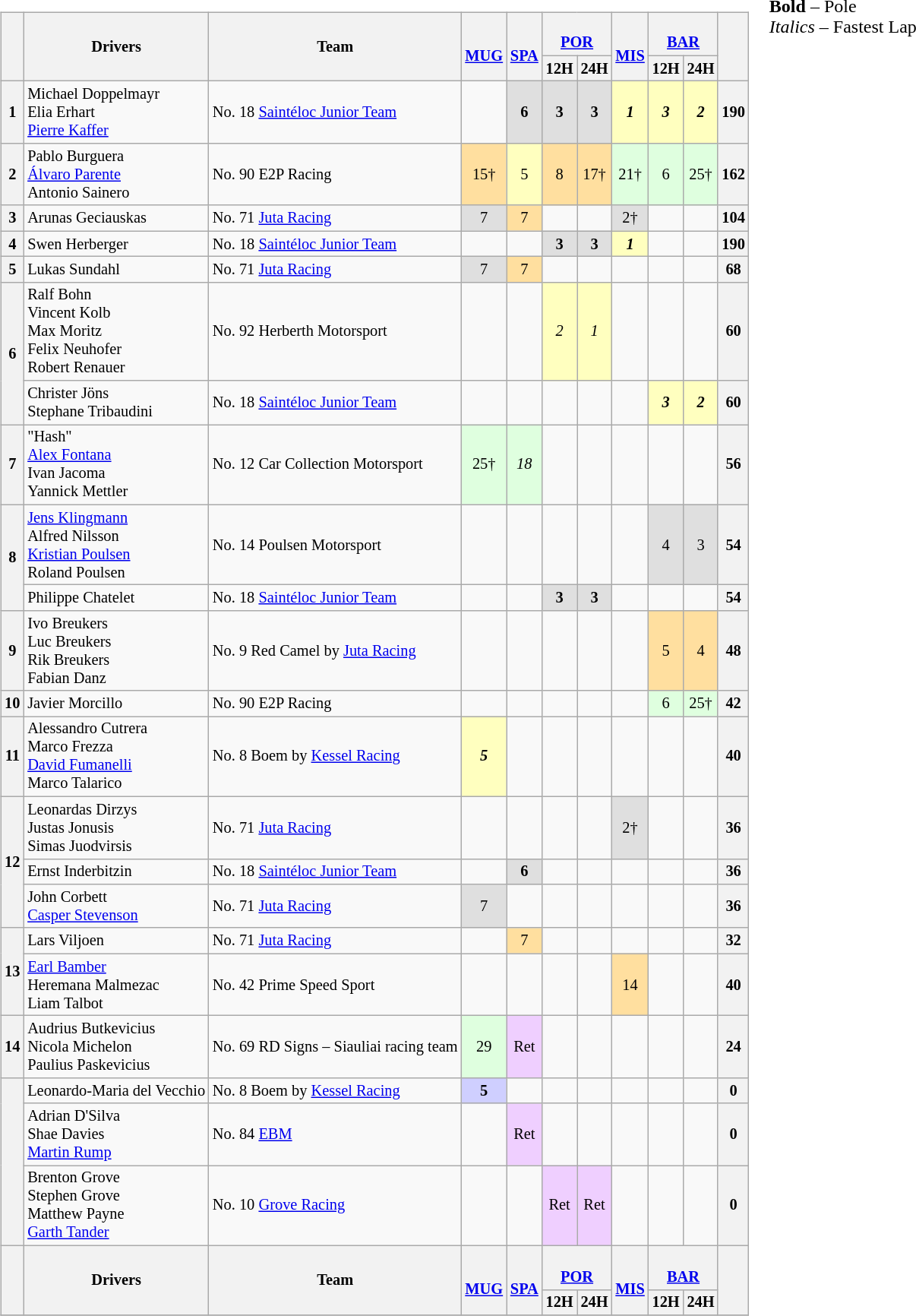<table>
<tr>
<td valign="top"><br><table align=left| class="wikitable" style="font-size: 85%; text-align: center;">
<tr valign="top">
<th rowspan=2 valign=middle></th>
<th rowspan=2 valign=middle>Drivers</th>
<th rowspan=2 valign=middle>Team</th>
<th rowspan=2 valign=middle><br><a href='#'>MUG</a></th>
<th rowspan=2 valign=middle><br><a href='#'>SPA</a></th>
<th colspan=2><br><a href='#'>POR</a></th>
<th rowspan=2 valign=middle><br><a href='#'>MIS</a></th>
<th colspan=2><br><a href='#'>BAR</a></th>
<th rowspan=2 valign=middle>  </th>
</tr>
<tr>
<th>12H</th>
<th>24H</th>
<th>12H</th>
<th>24H</th>
</tr>
<tr>
<th>1</th>
<td align=left> Michael Doppelmayr<br> Elia Erhart<br> <a href='#'>Pierre Kaffer</a></td>
<td align=left> No. 18 <a href='#'>Saintéloc Junior Team</a></td>
<td></td>
<td style="background:#DFDFDF;"><strong>6</strong></td>
<td style="background:#DFDFDF;"><strong>3</strong></td>
<td style="background:#DFDFDF;"><strong>3</strong></td>
<td style="background:#FFFFBF;"><strong><em>1</em></strong></td>
<td style="background:#FFFFBF;"><strong><em>3</em></strong></td>
<td style="background:#FFFFBF;"><strong><em>2</em></strong></td>
<th>190</th>
</tr>
<tr>
<th>2</th>
<td align=left> Pablo Burguera<br> <a href='#'>Álvaro Parente</a><br> Antonio Sainero</td>
<td align=left> No. 90 E2P Racing</td>
<td style="background:#FFDF9F;">15†</td>
<td style="background:#FFFFBF;">5</td>
<td style="background:#FFDF9F;">8</td>
<td style="background:#FFDF9F;">17†</td>
<td style="background:#DFFFDF;">21†</td>
<td style="background:#DFFFDF;">6</td>
<td style="background:#DFFFDF;">25†</td>
<th>162</th>
</tr>
<tr>
<th>3</th>
<td align=left> Arunas Geciauskas</td>
<td align=left> No. 71 <a href='#'>Juta Racing</a></td>
<td style="background:#DFDFDF;">7</td>
<td style="background:#FFDF9F;">7</td>
<td></td>
<td></td>
<td style="background:#DFDFDF;">2†</td>
<td></td>
<td></td>
<th>104</th>
</tr>
<tr>
<th>4</th>
<td align=left> Swen Herberger</td>
<td align=left> No. 18 <a href='#'>Saintéloc Junior Team</a></td>
<td></td>
<td></td>
<td style="background:#DFDFDF;"><strong>3</strong></td>
<td style="background:#DFDFDF;"><strong>3</strong></td>
<td style="background:#FFFFBF;"><strong><em>1</em></strong></td>
<td></td>
<td></td>
<th>190</th>
</tr>
<tr>
<th>5</th>
<td align=left> Lukas Sundahl</td>
<td align=left> No. 71 <a href='#'>Juta Racing</a></td>
<td style="background:#DFDFDF;">7</td>
<td style="background:#FFDF9F;">7</td>
<td></td>
<td></td>
<td></td>
<td></td>
<td></td>
<th>68</th>
</tr>
<tr>
<th rowspan=2>6</th>
<td align=left> Ralf Bohn<br> Vincent Kolb<br> Max Moritz<br> Felix Neuhofer<br> Robert Renauer</td>
<td align=left> No. 92 Herberth Motorsport</td>
<td></td>
<td></td>
<td style="background:#FFFFBF;"><em>2</em></td>
<td style="background:#FFFFBF;"><em>1</em></td>
<td></td>
<td></td>
<td></td>
<th>60</th>
</tr>
<tr>
<td align=left> Christer Jöns<br> Stephane Tribaudini</td>
<td align=left> No. 18 <a href='#'>Saintéloc Junior Team</a></td>
<td></td>
<td></td>
<td></td>
<td></td>
<td></td>
<td style="background:#FFFFBF;"><strong><em>3</em></strong></td>
<td style="background:#FFFFBF;"><strong><em>2</em></strong></td>
<th>60</th>
</tr>
<tr>
<th>7</th>
<td align=left> "Hash"<br> <a href='#'>Alex Fontana</a><br> Ivan Jacoma<br> Yannick Mettler</td>
<td align=left> No. 12 Car Collection Motorsport</td>
<td style="background:#DFFFDF;">25†</td>
<td style="background:#DFFFDF;"><em>18</em></td>
<td></td>
<td></td>
<td></td>
<td></td>
<td></td>
<th>56</th>
</tr>
<tr>
<th rowspan=2>8</th>
<td align=left> <a href='#'>Jens Klingmann</a><br> Alfred Nilsson<br> <a href='#'>Kristian Poulsen</a><br> Roland Poulsen</td>
<td align=left> No. 14 Poulsen Motorsport</td>
<td></td>
<td></td>
<td></td>
<td></td>
<td></td>
<td style="background:#DFDFDF;">4</td>
<td style="background:#DFDFDF;">3</td>
<th>54</th>
</tr>
<tr>
<td align=left> Philippe Chatelet</td>
<td align=left> No. 18 <a href='#'>Saintéloc Junior Team</a></td>
<td></td>
<td></td>
<td style="background:#DFDFDF;"><strong>3</strong></td>
<td style="background:#DFDFDF;"><strong>3</strong></td>
<td></td>
<td></td>
<td></td>
<th>54</th>
</tr>
<tr>
<th>9</th>
<td align=left> Ivo Breukers<br> Luc Breukers<br> Rik Breukers<br> Fabian Danz</td>
<td align=left> No. 9 Red Camel by <a href='#'>Juta Racing</a></td>
<td></td>
<td></td>
<td></td>
<td></td>
<td></td>
<td style="background:#FFDF9F;">5</td>
<td style="background:#FFDF9F;">4</td>
<th>48</th>
</tr>
<tr>
<th>10</th>
<td align=left> Javier Morcillo</td>
<td align=left> No. 90 E2P Racing</td>
<td></td>
<td></td>
<td></td>
<td></td>
<td></td>
<td style="background:#DFFFDF;">6</td>
<td style="background:#DFFFDF;">25†</td>
<th>42</th>
</tr>
<tr>
<th>11</th>
<td align=left> Alessandro Cutrera<br> Marco Frezza<br> <a href='#'>David Fumanelli</a><br> Marco Talarico</td>
<td align=left> No. 8 Boem by <a href='#'>Kessel Racing</a></td>
<td style="background:#FFFFBF;"><strong><em>5</em></strong></td>
<td></td>
<td></td>
<td></td>
<td></td>
<td></td>
<td></td>
<th>40</th>
</tr>
<tr>
<th rowspan=3>12</th>
<td align=left> Leonardas Dirzys<br> Justas Jonusis<br> Simas Juodvirsis</td>
<td align=left> No. 71 <a href='#'>Juta Racing</a></td>
<td></td>
<td></td>
<td></td>
<td></td>
<td style="background:#DFDFDF;">2†</td>
<td></td>
<td></td>
<th>36</th>
</tr>
<tr>
<td align=left> Ernst Inderbitzin</td>
<td align=left> No. 18 <a href='#'>Saintéloc Junior Team</a></td>
<td></td>
<td style="background:#DFDFDF;"><strong>6</strong></td>
<td></td>
<td></td>
<td></td>
<td></td>
<td></td>
<th>36</th>
</tr>
<tr>
<td align=left> John Corbett<br> <a href='#'>Casper Stevenson</a></td>
<td align=left> No. 71 <a href='#'>Juta Racing</a></td>
<td style="background:#DFDFDF;">7</td>
<td></td>
<td></td>
<td></td>
<td></td>
<td></td>
<td></td>
<th>36</th>
</tr>
<tr>
<th rowspan=2>13</th>
<td align=left> Lars Viljoen</td>
<td align=left> No. 71 <a href='#'>Juta Racing</a></td>
<td></td>
<td style="background:#FFDF9F;">7</td>
<td></td>
<td></td>
<td></td>
<td></td>
<td></td>
<th>32</th>
</tr>
<tr>
<td align=left> <a href='#'>Earl Bamber</a><br> Heremana Malmezac<br> Liam Talbot</td>
<td align=left> No. 42 Prime Speed Sport</td>
<td></td>
<td></td>
<td></td>
<td></td>
<td style="background:#FFDF9F;">14</td>
<td></td>
<td></td>
<th>40</th>
</tr>
<tr>
<th>14</th>
<td align=left> Audrius Butkevicius<br> Nicola Michelon<br> Paulius Paskevicius</td>
<td align=left> No. 69 RD Signs – Siauliai racing team</td>
<td style="background:#DFFFDF;">29</td>
<td style="background:#EFCFFF;">Ret</td>
<td></td>
<td></td>
<td></td>
<td></td>
<td></td>
<th>24</th>
</tr>
<tr>
<th rowspan=3></th>
<td align=left> Leonardo-Maria del Vecchio</td>
<td align=left> No. 8 Boem by <a href='#'>Kessel Racing</a></td>
<td style="background:#CFCFFF;"><strong>5</strong></td>
<td></td>
<td></td>
<td></td>
<td></td>
<td></td>
<td></td>
<th>0</th>
</tr>
<tr>
<td align=left> Adrian D'Silva<br> Shae Davies<br> <a href='#'>Martin Rump</a></td>
<td align=left> No. 84 <a href='#'>EBM</a></td>
<td></td>
<td style="background:#EFCFFF;">Ret</td>
<td></td>
<td></td>
<td></td>
<td></td>
<td></td>
<th>0</th>
</tr>
<tr>
<td align=left> Brenton Grove<br> Stephen Grove<br> Matthew Payne<br> <a href='#'>Garth Tander</a></td>
<td align=left> No. 10 <a href='#'>Grove Racing</a></td>
<td></td>
<td></td>
<td style="background:#EFCFFF;">Ret</td>
<td style="background:#EFCFFF;">Ret</td>
<td></td>
<td></td>
<td></td>
<th>0</th>
</tr>
<tr>
<th rowspan=2 valign=middle></th>
<th rowspan=2 valign=middle>Drivers</th>
<th rowspan=2 valign=middle>Team</th>
<th rowspan=2 valign=middle><br><a href='#'>MUG</a></th>
<th rowspan=2 valign=middle><br><a href='#'>SPA</a></th>
<th colspan=2><br><a href='#'>POR</a></th>
<th rowspan=2 valign=middle><br><a href='#'>MIS</a></th>
<th colspan=2><br><a href='#'>BAR</a></th>
<th rowspan=2 valign=middle>  </th>
</tr>
<tr>
<th>12H</th>
<th>24H</th>
<th>12H</th>
<th>24H</th>
</tr>
<tr>
</tr>
</table>
</td>
<td valign="top"><br>
<span><strong>Bold</strong> – Pole<br>
<em>Italics</em> – Fastest Lap</span></td>
</tr>
</table>
